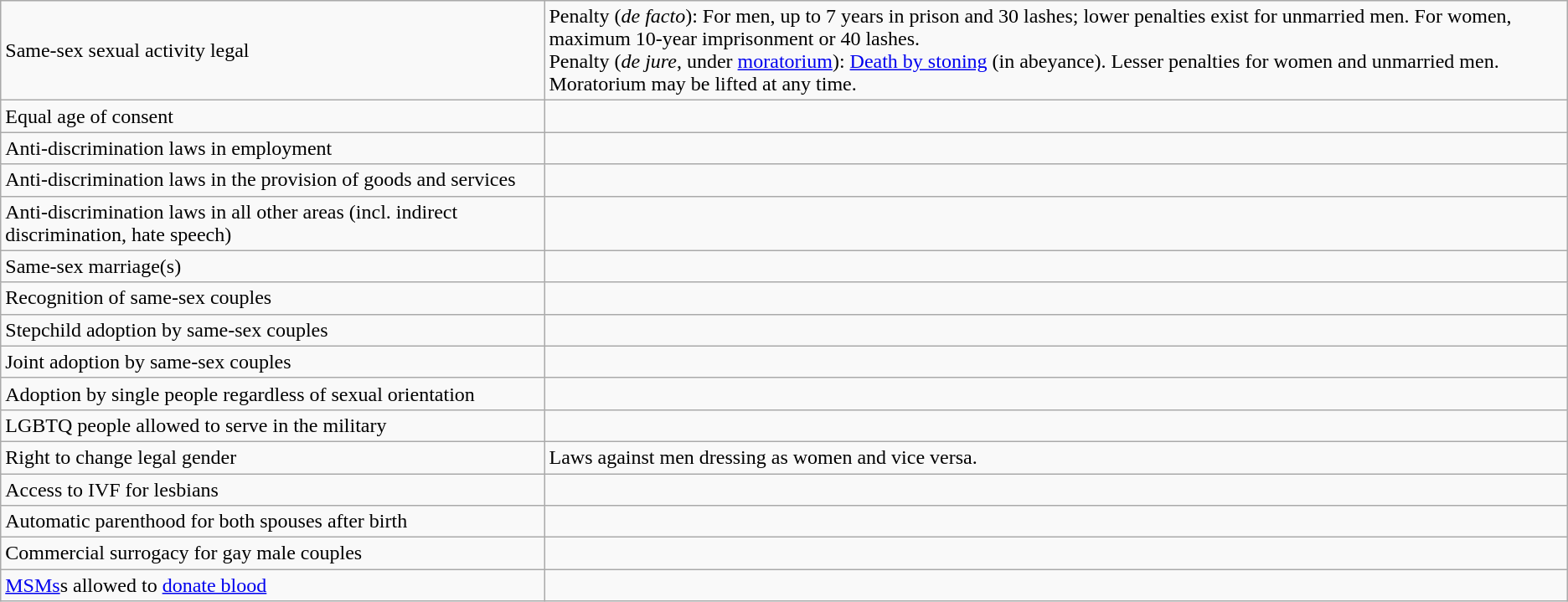<table class="wikitable">
<tr>
<td>Same-sex sexual activity legal</td>
<td> Penalty (<em>de facto</em>): For men, up to 7 years in prison and 30 lashes; lower penalties exist for unmarried men. For women, maximum 10-year imprisonment or 40 lashes.<br> Penalty (<em>de jure</em>, under <a href='#'>moratorium</a>): <a href='#'>Death by stoning</a> (in abeyance). Lesser penalties for women and unmarried men. Moratorium may be lifted at any time.</td>
</tr>
<tr>
<td>Equal age of consent</td>
<td></td>
</tr>
<tr>
<td>Anti-discrimination laws in employment</td>
<td></td>
</tr>
<tr>
<td>Anti-discrimination laws in the provision of goods and services</td>
<td></td>
</tr>
<tr>
<td>Anti-discrimination laws in all other areas (incl. indirect discrimination, hate speech)</td>
<td></td>
</tr>
<tr>
<td>Same-sex marriage(s)</td>
<td></td>
</tr>
<tr>
<td>Recognition of same-sex couples</td>
<td></td>
</tr>
<tr>
<td>Stepchild adoption by same-sex couples</td>
<td></td>
</tr>
<tr>
<td>Joint adoption by same-sex couples</td>
<td></td>
</tr>
<tr>
<td>Adoption by single people regardless of sexual orientation</td>
<td></td>
</tr>
<tr>
<td>LGBTQ people allowed to serve in the military</td>
<td></td>
</tr>
<tr>
<td>Right to change legal gender</td>
<td> Laws against men dressing as women and vice versa.</td>
</tr>
<tr>
<td>Access to IVF for lesbians</td>
<td></td>
</tr>
<tr>
<td>Automatic parenthood for both spouses after birth</td>
<td></td>
</tr>
<tr>
<td>Commercial surrogacy for gay male couples</td>
<td></td>
</tr>
<tr>
<td><a href='#'>MSMs</a>s allowed to <a href='#'>donate blood</a></td>
<td></td>
</tr>
</table>
